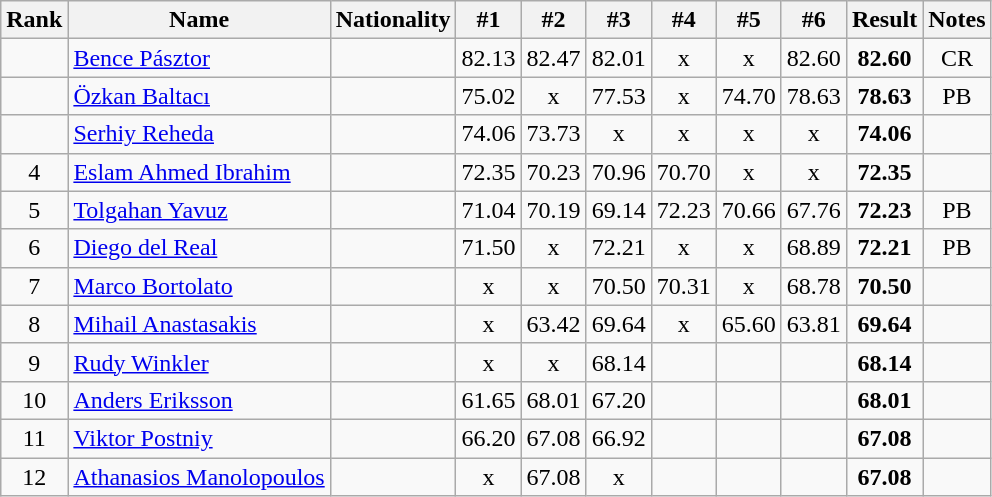<table class="wikitable sortable" style="text-align:center">
<tr>
<th>Rank</th>
<th>Name</th>
<th>Nationality</th>
<th>#1</th>
<th>#2</th>
<th>#3</th>
<th>#4</th>
<th>#5</th>
<th>#6</th>
<th>Result</th>
<th>Notes</th>
</tr>
<tr>
<td></td>
<td align=left><a href='#'>Bence Pásztor</a></td>
<td align=left></td>
<td>82.13</td>
<td>82.47</td>
<td>82.01</td>
<td>x</td>
<td>x</td>
<td>82.60</td>
<td><strong>82.60</strong></td>
<td>CR</td>
</tr>
<tr>
<td></td>
<td align=left><a href='#'>Özkan Baltacı</a></td>
<td align=left></td>
<td>75.02</td>
<td>x</td>
<td>77.53</td>
<td>x</td>
<td>74.70</td>
<td>78.63</td>
<td><strong>78.63</strong></td>
<td>PB</td>
</tr>
<tr>
<td></td>
<td align=left><a href='#'>Serhiy Reheda</a></td>
<td align=left></td>
<td>74.06</td>
<td>73.73</td>
<td>x</td>
<td>x</td>
<td>x</td>
<td>x</td>
<td><strong>74.06</strong></td>
<td></td>
</tr>
<tr>
<td>4</td>
<td align=left><a href='#'>Eslam Ahmed Ibrahim</a></td>
<td align=left></td>
<td>72.35</td>
<td>70.23</td>
<td>70.96</td>
<td>70.70</td>
<td>x</td>
<td>x</td>
<td><strong>72.35</strong></td>
<td></td>
</tr>
<tr>
<td>5</td>
<td align=left><a href='#'>Tolgahan Yavuz</a></td>
<td align=left></td>
<td>71.04</td>
<td>70.19</td>
<td>69.14</td>
<td>72.23</td>
<td>70.66</td>
<td>67.76</td>
<td><strong>72.23</strong></td>
<td>PB</td>
</tr>
<tr>
<td>6</td>
<td align=left><a href='#'>Diego del Real</a></td>
<td align=left></td>
<td>71.50</td>
<td>x</td>
<td>72.21</td>
<td>x</td>
<td>x</td>
<td>68.89</td>
<td><strong>72.21</strong></td>
<td>PB</td>
</tr>
<tr>
<td>7</td>
<td align=left><a href='#'>Marco Bortolato</a></td>
<td align=left></td>
<td>x</td>
<td>x</td>
<td>70.50</td>
<td>70.31</td>
<td>x</td>
<td>68.78</td>
<td><strong>70.50</strong></td>
<td></td>
</tr>
<tr>
<td>8</td>
<td align=left><a href='#'>Mihail Anastasakis</a></td>
<td align=left></td>
<td>x</td>
<td>63.42</td>
<td>69.64</td>
<td>x</td>
<td>65.60</td>
<td>63.81</td>
<td><strong>69.64</strong></td>
<td></td>
</tr>
<tr>
<td>9</td>
<td align=left><a href='#'>Rudy Winkler</a></td>
<td align=left></td>
<td>x</td>
<td>x</td>
<td>68.14</td>
<td></td>
<td></td>
<td></td>
<td><strong>68.14</strong></td>
<td></td>
</tr>
<tr>
<td>10</td>
<td align=left><a href='#'>Anders Eriksson</a></td>
<td align=left></td>
<td>61.65</td>
<td>68.01</td>
<td>67.20</td>
<td></td>
<td></td>
<td></td>
<td><strong>68.01</strong></td>
<td></td>
</tr>
<tr>
<td>11</td>
<td align=left><a href='#'>Viktor Postniy</a></td>
<td align=left></td>
<td>66.20</td>
<td>67.08</td>
<td>66.92</td>
<td></td>
<td></td>
<td></td>
<td><strong>67.08</strong></td>
<td></td>
</tr>
<tr>
<td>12</td>
<td align=left><a href='#'>Athanasios Manolopoulos</a></td>
<td align=left></td>
<td>x</td>
<td>67.08</td>
<td>x</td>
<td></td>
<td></td>
<td></td>
<td><strong>67.08</strong></td>
<td></td>
</tr>
</table>
